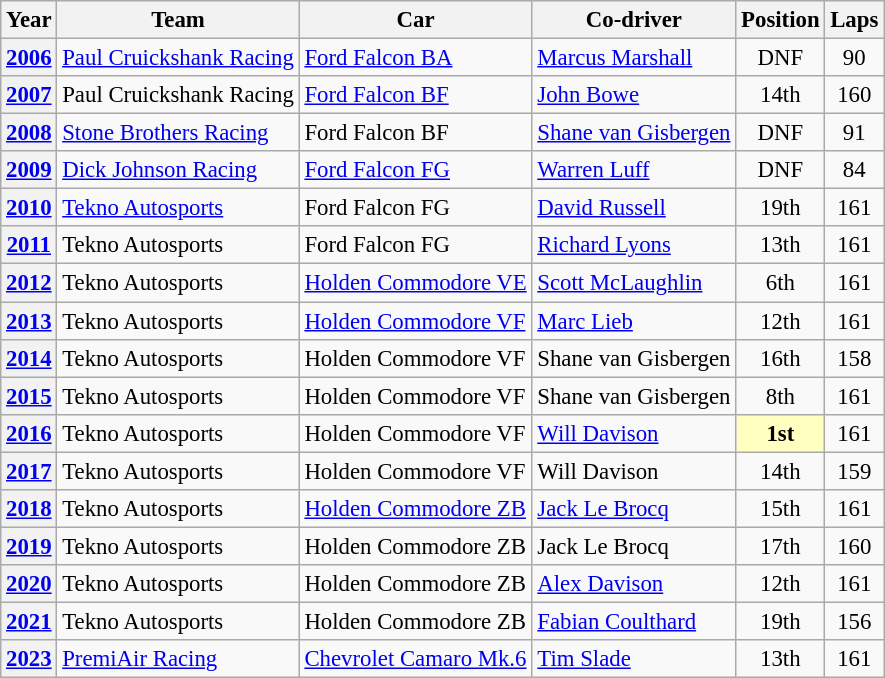<table class="wikitable" style="font-size: 95%;">
<tr>
<th>Year</th>
<th>Team</th>
<th>Car</th>
<th>Co-driver</th>
<th>Position</th>
<th>Laps</th>
</tr>
<tr>
<th><a href='#'>2006</a></th>
<td><a href='#'>Paul Cruickshank Racing</a></td>
<td><a href='#'>Ford Falcon BA</a></td>
<td> <a href='#'>Marcus Marshall</a></td>
<td align="center">DNF</td>
<td align="center">90</td>
</tr>
<tr>
<th><a href='#'>2007</a></th>
<td>Paul Cruickshank Racing</td>
<td><a href='#'>Ford Falcon BF</a></td>
<td> <a href='#'>John Bowe</a></td>
<td align="center">14th</td>
<td align="center">160</td>
</tr>
<tr>
<th><a href='#'>2008</a></th>
<td><a href='#'>Stone Brothers Racing</a></td>
<td>Ford Falcon BF</td>
<td> <a href='#'>Shane van Gisbergen</a></td>
<td align="center">DNF</td>
<td align="center">91</td>
</tr>
<tr>
<th><a href='#'>2009</a></th>
<td><a href='#'>Dick Johnson Racing</a></td>
<td><a href='#'>Ford Falcon FG</a></td>
<td> <a href='#'>Warren Luff</a></td>
<td align="center">DNF</td>
<td align="center">84</td>
</tr>
<tr>
<th><a href='#'>2010</a></th>
<td><a href='#'>Tekno Autosports</a></td>
<td>Ford Falcon FG</td>
<td> <a href='#'>David Russell</a></td>
<td align="center">19th</td>
<td align="center">161</td>
</tr>
<tr>
<th><a href='#'>2011</a></th>
<td>Tekno Autosports</td>
<td>Ford Falcon FG</td>
<td> <a href='#'>Richard Lyons</a></td>
<td align="center">13th</td>
<td align="center">161</td>
</tr>
<tr>
<th><a href='#'>2012</a></th>
<td>Tekno Autosports</td>
<td><a href='#'>Holden Commodore VE</a></td>
<td> <a href='#'>Scott McLaughlin</a></td>
<td align="center">6th</td>
<td align="center">161</td>
</tr>
<tr>
<th><a href='#'>2013</a></th>
<td>Tekno Autosports</td>
<td><a href='#'>Holden Commodore VF</a></td>
<td> <a href='#'>Marc Lieb</a></td>
<td align="center">12th</td>
<td align="center">161</td>
</tr>
<tr>
<th><a href='#'>2014</a></th>
<td>Tekno Autosports</td>
<td>Holden Commodore VF</td>
<td> Shane van Gisbergen</td>
<td align="center">16th</td>
<td align="center">158</td>
</tr>
<tr>
<th><a href='#'>2015</a></th>
<td>Tekno Autosports</td>
<td>Holden Commodore VF</td>
<td> Shane van Gisbergen</td>
<td align="center">8th</td>
<td align="center">161</td>
</tr>
<tr>
<th><a href='#'>2016</a></th>
<td>Tekno Autosports</td>
<td>Holden Commodore VF</td>
<td> <a href='#'>Will Davison</a></td>
<td align="center" style="background:#ffffbf;"><strong>1st</strong></td>
<td align="center">161</td>
</tr>
<tr>
<th><a href='#'>2017</a></th>
<td>Tekno Autosports</td>
<td>Holden Commodore VF</td>
<td> Will Davison</td>
<td align="center">14th</td>
<td align="center">159</td>
</tr>
<tr>
<th><a href='#'>2018</a></th>
<td>Tekno Autosports</td>
<td><a href='#'>Holden Commodore ZB</a></td>
<td> <a href='#'>Jack Le Brocq</a></td>
<td align="center">15th</td>
<td align="center">161</td>
</tr>
<tr>
<th><a href='#'>2019</a></th>
<td>Tekno Autosports</td>
<td>Holden Commodore ZB</td>
<td> Jack Le Brocq</td>
<td align="center">17th</td>
<td align="center">160</td>
</tr>
<tr>
<th><a href='#'>2020</a></th>
<td>Tekno Autosports</td>
<td>Holden Commodore ZB</td>
<td> <a href='#'>Alex Davison</a></td>
<td align="center">12th</td>
<td align="center">161</td>
</tr>
<tr>
<th><a href='#'>2021</a></th>
<td>Tekno Autosports</td>
<td>Holden Commodore ZB</td>
<td> <a href='#'>Fabian Coulthard</a></td>
<td align="center">19th</td>
<td align="center">156</td>
</tr>
<tr>
<th><a href='#'>2023</a></th>
<td><a href='#'>PremiAir Racing</a></td>
<td><a href='#'>Chevrolet Camaro Mk.6</a></td>
<td> <a href='#'>Tim Slade</a></td>
<td align="center">13th</td>
<td align="center">161</td>
</tr>
</table>
